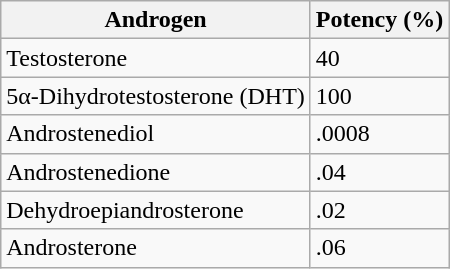<table class="wikitable">
<tr>
<th>Androgen</th>
<th>Potency (%)</th>
</tr>
<tr>
<td>Testosterone</td>
<td>40</td>
</tr>
<tr>
<td>5α-Dihydrotestosterone (DHT)</td>
<td>100</td>
</tr>
<tr>
<td>Androstenediol</td>
<td>.0008</td>
</tr>
<tr>
<td>Androstenedione</td>
<td>.04</td>
</tr>
<tr>
<td>Dehydroepiandrosterone</td>
<td>.02</td>
</tr>
<tr>
<td>Androsterone</td>
<td>.06</td>
</tr>
</table>
